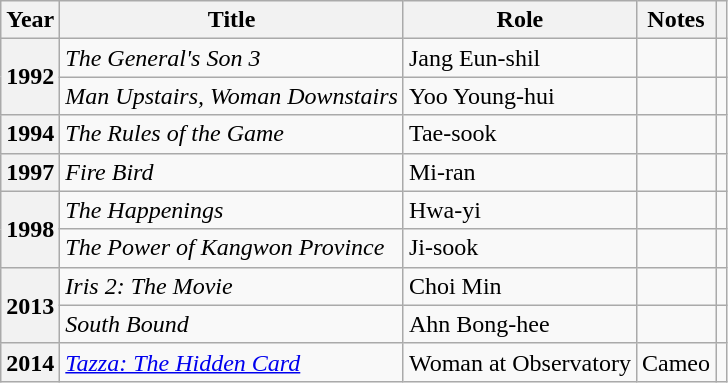<table class="wikitable plainrowheaders sortable">
<tr>
<th scope="col">Year</th>
<th scope="col">Title</th>
<th scope="col">Role</th>
<th scope="col">Notes</th>
<th scope="col" class="unsortable"></th>
</tr>
<tr>
<th scope="row" rowspan="2">1992</th>
<td><em>The General's Son 3</em></td>
<td>Jang Eun-shil</td>
<td></td>
<td style="text-align:center"></td>
</tr>
<tr>
<td><em>Man Upstairs, Woman Downstairs</em></td>
<td>Yoo Young-hui</td>
<td></td>
<td style="text-align:center"></td>
</tr>
<tr>
<th scope="row">1994</th>
<td><em>The Rules of the Game</em></td>
<td>Tae-sook</td>
<td></td>
<td style="text-align:center"></td>
</tr>
<tr>
<th scope="row">1997</th>
<td><em>Fire Bird</em></td>
<td>Mi-ran</td>
<td></td>
<td style="text-align:center"></td>
</tr>
<tr>
<th scope="row" rowspan="2">1998</th>
<td><em>The Happenings</em></td>
<td>Hwa-yi</td>
<td></td>
<td style="text-align:center"></td>
</tr>
<tr>
<td><em>The Power of Kangwon Province</em></td>
<td>Ji-sook</td>
<td></td>
<td style="text-align:center"></td>
</tr>
<tr>
<th scope="row" rowspan="2">2013</th>
<td><em>Iris 2: The Movie</em></td>
<td>Choi Min</td>
<td></td>
<td style="text-align:center"></td>
</tr>
<tr>
<td><em>South Bound</em></td>
<td>Ahn Bong-hee</td>
<td></td>
<td style="text-align:center"></td>
</tr>
<tr>
<th scope="row">2014</th>
<td><em><a href='#'>Tazza: The Hidden Card</a></em></td>
<td>Woman at Observatory</td>
<td>Cameo</td>
<td style="text-align:center"></td>
</tr>
</table>
